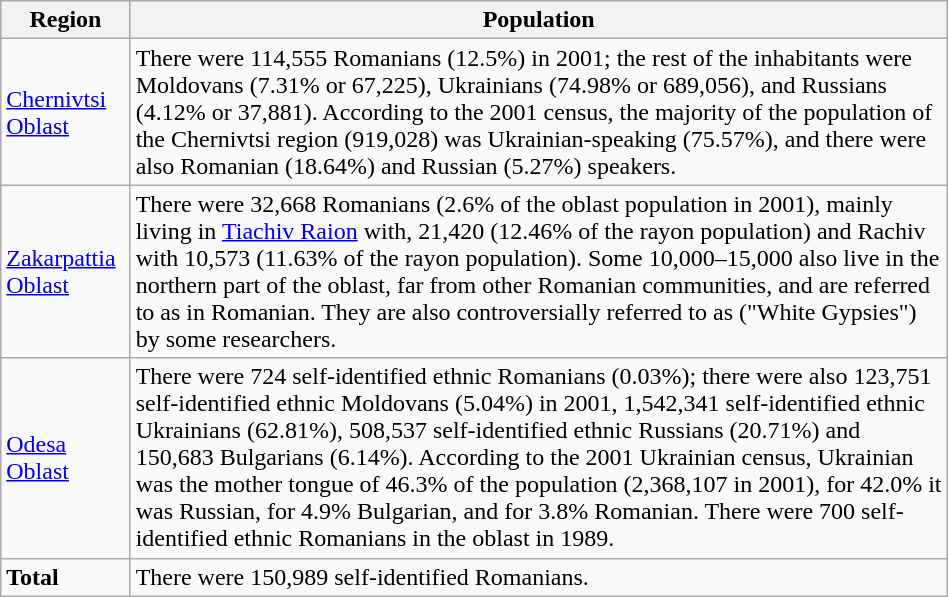<table class="wikitable" width=50%>
<tr>
<th>Region</th>
<th>Population</th>
</tr>
<tr>
<td><a href='#'>Chernivtsi Oblast</a></td>
<td>There were 114,555 Romanians (12.5%) in 2001; the rest of the inhabitants were Moldovans (7.31% or 67,225), Ukrainians (74.98% or 689,056), and Russians (4.12% or 37,881). According to the 2001 census, the majority of the population of the Chernivtsi region (919,028) was Ukrainian-speaking (75.57%), and there were also Romanian (18.64%) and Russian (5.27%) speakers.</td>
</tr>
<tr>
<td><a href='#'>Zakarpattia Oblast</a></td>
<td>There were 32,668 Romanians (2.6% of the oblast population in 2001), mainly living in <a href='#'>Tiachiv Raion</a> with, 21,420 (12.46% of the rayon population) and Rachiv with 10,573 (11.63% of the rayon population). Some 10,000–15,000 also live in the northern part of the oblast, far from other Romanian communities, and are referred to as  in Romanian. They are also controversially referred to as  ("White Gypsies") by some researchers.</td>
</tr>
<tr>
<td><a href='#'>Odesa Oblast</a></td>
<td>There were 724 self-identified ethnic Romanians (0.03%); there were also 123,751 self-identified ethnic Moldovans (5.04%) in 2001, 1,542,341 self-identified ethnic Ukrainians (62.81%), 508,537 self-identified ethnic Russians (20.71%) and 150,683 Bulgarians (6.14%). According to the 2001 Ukrainian census, Ukrainian was the mother tongue of 46.3% of the population (2,368,107 in 2001), for 42.0% it was Russian, for 4.9% Bulgarian, and for 3.8% Romanian. There were 700 self-identified ethnic Romanians in the oblast in 1989.</td>
</tr>
<tr>
<td><strong>Total</strong></td>
<td>There were 150,989 self-identified Romanians.</td>
</tr>
</table>
